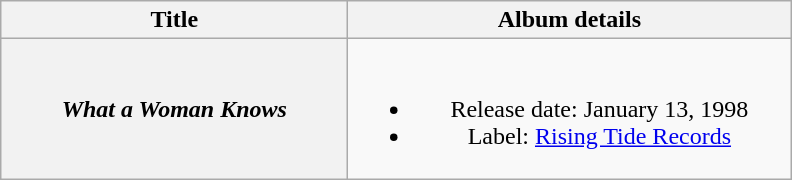<table class="wikitable plainrowheaders" style="text-align:center;">
<tr>
<th style="width:14em;">Title</th>
<th style="width:18em;">Album details</th>
</tr>
<tr>
<th scope="row"><em>What a Woman Knows</em></th>
<td><br><ul><li>Release date: January 13, 1998</li><li>Label: <a href='#'>Rising Tide Records</a></li></ul></td>
</tr>
</table>
